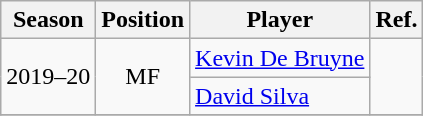<table class="wikitable">
<tr>
<th>Season</th>
<th>Position</th>
<th>Player</th>
<th>Ref.</th>
</tr>
<tr>
<td rowspan="2" style="text-align:center;">2019–20</td>
<td rowspan="2" style="text-align:center;">MF</td>
<td> <a href='#'>Kevin De Bruyne</a></td>
<td rowspan="2" style="text-align:center;"></td>
</tr>
<tr>
<td> <a href='#'>David Silva</a></td>
</tr>
<tr>
</tr>
</table>
